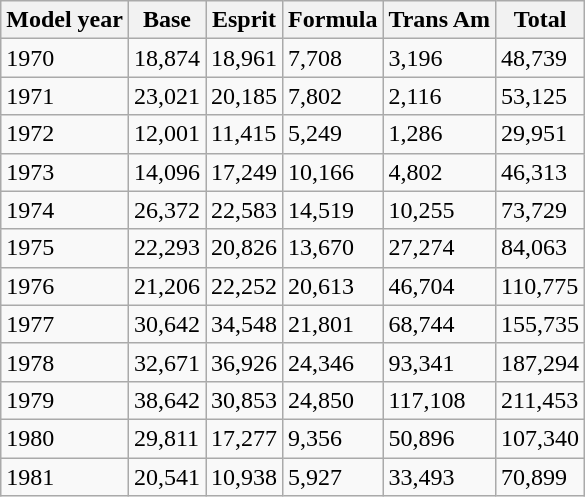<table class="wikitable">
<tr>
<th>Model year</th>
<th>Base</th>
<th>Esprit</th>
<th>Formula</th>
<th>Trans Am</th>
<th>Total</th>
</tr>
<tr>
<td>1970</td>
<td>18,874</td>
<td>18,961</td>
<td>7,708</td>
<td>3,196</td>
<td>48,739</td>
</tr>
<tr>
<td>1971</td>
<td>23,021</td>
<td>20,185</td>
<td>7,802</td>
<td>2,116</td>
<td>53,125</td>
</tr>
<tr>
<td>1972</td>
<td>12,001</td>
<td>11,415</td>
<td>5,249</td>
<td>1,286</td>
<td>29,951</td>
</tr>
<tr>
<td>1973</td>
<td>14,096</td>
<td>17,249</td>
<td>10,166</td>
<td>4,802</td>
<td>46,313</td>
</tr>
<tr>
<td>1974</td>
<td>26,372</td>
<td>22,583</td>
<td>14,519</td>
<td>10,255</td>
<td>73,729</td>
</tr>
<tr>
<td>1975</td>
<td>22,293</td>
<td>20,826</td>
<td>13,670</td>
<td>27,274</td>
<td>84,063</td>
</tr>
<tr>
<td>1976</td>
<td>21,206</td>
<td>22,252</td>
<td>20,613</td>
<td>46,704</td>
<td>110,775</td>
</tr>
<tr>
<td>1977</td>
<td>30,642</td>
<td>34,548</td>
<td>21,801</td>
<td>68,744</td>
<td>155,735</td>
</tr>
<tr>
<td>1978</td>
<td>32,671</td>
<td>36,926</td>
<td>24,346</td>
<td>93,341</td>
<td>187,294</td>
</tr>
<tr>
<td>1979</td>
<td>38,642</td>
<td>30,853</td>
<td>24,850</td>
<td>117,108</td>
<td>211,453</td>
</tr>
<tr>
<td>1980</td>
<td>29,811</td>
<td>17,277</td>
<td>9,356</td>
<td>50,896</td>
<td>107,340</td>
</tr>
<tr>
<td>1981</td>
<td>20,541</td>
<td>10,938</td>
<td>5,927</td>
<td>33,493</td>
<td>70,899</td>
</tr>
</table>
